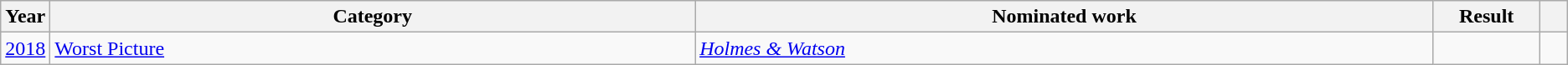<table class=wikitable>
<tr>
<th scope="col" style="width:1em;">Year</th>
<th scope="col" style="width:34em;">Category</th>
<th scope="col" style="width:39em;">Nominated work</th>
<th scope="col" style="width:5em;">Result</th>
<th scope="col" style="width:1em;"></th>
</tr>
<tr>
<td><a href='#'>2018</a></td>
<td><a href='#'>Worst Picture</a></td>
<td><em><a href='#'>Holmes & Watson</a></em></td>
<td></td>
<td></td>
</tr>
</table>
